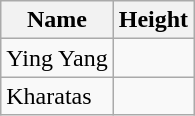<table class="wikitable sortable mw-collapsible">
<tr>
<th>Name</th>
<th>Height</th>
</tr>
<tr>
<td>Ying Yang</td>
<td></td>
</tr>
<tr>
<td>Kharatas</td>
<td></td>
</tr>
</table>
